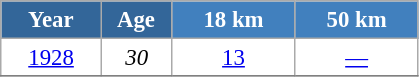<table class="wikitable" style="font-size:95%; text-align:center; border:grey solid 1px; border-collapse:collapse; background:#ffffff;">
<tr>
<th style="background-color:#369; color:white; width:60px;"> Year </th>
<th style="background-color:#369; color:white; width:40px;"> Age </th>
<th style="background-color:#4180be; color:white; width:75px;"> 18 km </th>
<th style="background-color:#4180be; color:white; width:75px;"> 50 km </th>
</tr>
<tr>
<td><a href='#'>1928</a></td>
<td><em>30</em></td>
<td><a href='#'>13</a></td>
<td><a href='#'>—</a></td>
</tr>
<tr>
</tr>
</table>
